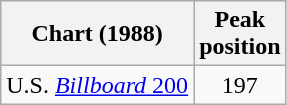<table class="wikitable">
<tr>
<th>Chart (1988)</th>
<th>Peak<br>position</th>
</tr>
<tr>
<td>U.S. <a href='#'><em>Billboard</em> 200</a></td>
<td style="text-align:center;">197</td>
</tr>
</table>
